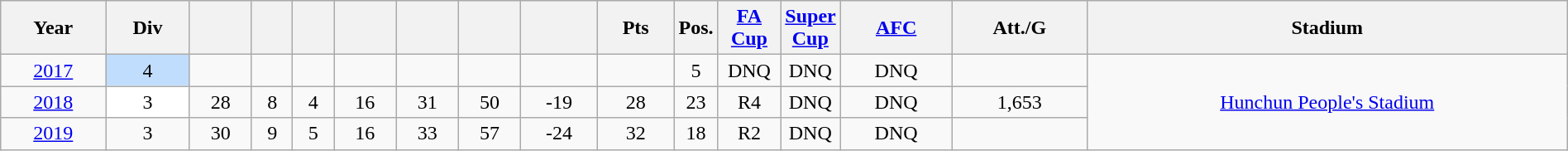<table class="wikitable sortable" width=100% style=text-align:Center>
<tr>
<th>Year</th>
<th>Div</th>
<th></th>
<th></th>
<th></th>
<th></th>
<th></th>
<th></th>
<th></th>
<th>Pts</th>
<th width=2%>Pos.</th>
<th width=4%><a href='#'>FA Cup</a></th>
<th width=2%><a href='#'>Super Cup</a></th>
<th><a href='#'>AFC</a></th>
<th>Att./G</th>
<th>Stadium</th>
</tr>
<tr>
<td><a href='#'>2017</a></td>
<td bgcolor="#c1ddfd">4</td>
<td></td>
<td></td>
<td></td>
<td></td>
<td></td>
<td></td>
<td></td>
<td></td>
<td>5</td>
<td>DNQ</td>
<td>DNQ</td>
<td>DNQ</td>
<td></td>
<td align=center rowspan=3><a href='#'>Hunchun People's Stadium</a></td>
</tr>
<tr>
<td><a href='#'>2018</a></td>
<td bgcolor="#ffffff">3</td>
<td>28</td>
<td>8</td>
<td>4</td>
<td>16</td>
<td>31</td>
<td>50</td>
<td>-19</td>
<td>28</td>
<td>23</td>
<td>R4</td>
<td>DNQ</td>
<td>DNQ</td>
<td>1,653</td>
</tr>
<tr>
<td><a href='#'>2019</a></td>
<td>3</td>
<td>30</td>
<td>9</td>
<td>5</td>
<td>16</td>
<td>33</td>
<td>57</td>
<td>-24</td>
<td>32</td>
<td>18</td>
<td>R2</td>
<td>DNQ</td>
<td>DNQ</td>
<td></td>
</tr>
</table>
